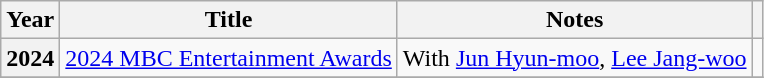<table class="wikitable plainrowheaders sortable">
<tr>
<th scope="col">Year</th>
<th scope="col">Title</th>
<th scope="col">Notes</th>
<th scope="col" class="unsortable"></th>
</tr>
<tr>
<th scope="row">2024</th>
<td><a href='#'>2024 MBC Entertainment Awards</a></td>
<td>With <a href='#'>Jun Hyun-moo</a>, <a href='#'>Lee Jang-woo</a></td>
<td style="text-align:center"></td>
</tr>
<tr>
</tr>
</table>
